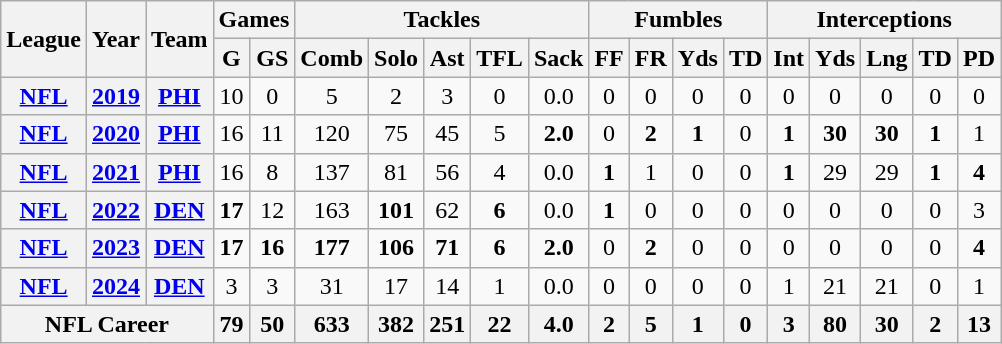<table class="wikitable" style="text-align: center;">
<tr>
<th rowspan="2">League</th>
<th rowspan="2">Year</th>
<th rowspan="2">Team</th>
<th colspan="2">Games</th>
<th colspan="5">Tackles</th>
<th colspan="4">Fumbles</th>
<th colspan="5">Interceptions</th>
</tr>
<tr>
<th>G</th>
<th>GS</th>
<th>Comb</th>
<th>Solo</th>
<th>Ast</th>
<th>TFL</th>
<th>Sack</th>
<th>FF</th>
<th>FR</th>
<th>Yds</th>
<th>TD</th>
<th>Int</th>
<th>Yds</th>
<th>Lng</th>
<th>TD</th>
<th>PD</th>
</tr>
<tr>
<th><a href='#'>NFL</a></th>
<th><a href='#'>2019</a></th>
<th><a href='#'>PHI</a></th>
<td>10</td>
<td>0</td>
<td>5</td>
<td>2</td>
<td>3</td>
<td>0</td>
<td>0.0</td>
<td>0</td>
<td>0</td>
<td>0</td>
<td>0</td>
<td>0</td>
<td>0</td>
<td>0</td>
<td>0</td>
<td>0</td>
</tr>
<tr>
<th><a href='#'>NFL</a></th>
<th><a href='#'>2020</a></th>
<th><a href='#'>PHI</a></th>
<td>16</td>
<td>11</td>
<td>120</td>
<td>75</td>
<td>45</td>
<td>5</td>
<td><strong>2.0</strong></td>
<td>0</td>
<td><strong>2</strong></td>
<td><strong>1</strong></td>
<td>0</td>
<td><strong>1</strong></td>
<td><strong>30</strong></td>
<td><strong>30</strong></td>
<td><strong>1</strong></td>
<td>1</td>
</tr>
<tr>
<th><a href='#'>NFL</a></th>
<th><a href='#'>2021</a></th>
<th><a href='#'>PHI</a></th>
<td>16</td>
<td>8</td>
<td>137</td>
<td>81</td>
<td>56</td>
<td>4</td>
<td>0.0</td>
<td><strong>1</strong></td>
<td>1</td>
<td>0</td>
<td>0</td>
<td><strong>1</strong></td>
<td>29</td>
<td>29</td>
<td><strong>1</strong></td>
<td><strong>4</strong></td>
</tr>
<tr>
<th><a href='#'>NFL</a></th>
<th><a href='#'>2022</a></th>
<th><a href='#'>DEN</a></th>
<td><strong>17</strong></td>
<td>12</td>
<td>163</td>
<td><strong>101</strong></td>
<td>62</td>
<td><strong>6</strong></td>
<td>0.0</td>
<td><strong>1</strong></td>
<td>0</td>
<td>0</td>
<td>0</td>
<td>0</td>
<td>0</td>
<td>0</td>
<td>0</td>
<td>3</td>
</tr>
<tr>
<th><a href='#'>NFL</a></th>
<th><a href='#'>2023</a></th>
<th><a href='#'>DEN</a></th>
<td><strong>17</strong></td>
<td><strong>16</strong></td>
<td><strong>177</strong></td>
<td><strong>106</strong></td>
<td><strong>71</strong></td>
<td><strong>6</strong></td>
<td><strong>2.0</strong></td>
<td>0</td>
<td><strong>2</strong></td>
<td>0</td>
<td>0</td>
<td>0</td>
<td>0</td>
<td>0</td>
<td>0</td>
<td><strong>4</strong></td>
</tr>
<tr>
<th><a href='#'>NFL</a></th>
<th><a href='#'>2024</a></th>
<th><a href='#'>DEN</a></th>
<td>3</td>
<td>3</td>
<td>31</td>
<td>17</td>
<td>14</td>
<td>1</td>
<td>0.0</td>
<td>0</td>
<td>0</td>
<td>0</td>
<td>0</td>
<td>1</td>
<td>21</td>
<td>21</td>
<td>0</td>
<td>1</td>
</tr>
<tr>
<th colspan="3">NFL Career</th>
<th>79</th>
<th>50</th>
<th>633</th>
<th>382</th>
<th>251</th>
<th>22</th>
<th>4.0</th>
<th>2</th>
<th>5</th>
<th>1</th>
<th>0</th>
<th>3</th>
<th>80</th>
<th>30</th>
<th>2</th>
<th>13</th>
</tr>
</table>
